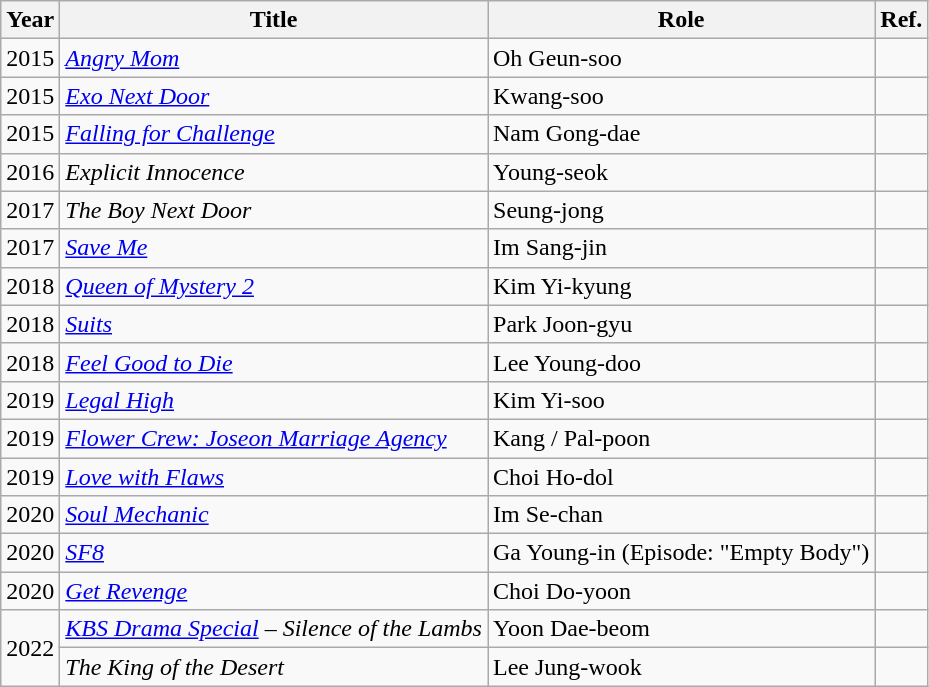<table class="wikitable">
<tr>
<th>Year</th>
<th>Title</th>
<th>Role</th>
<th>Ref.</th>
</tr>
<tr>
<td>2015</td>
<td><em><a href='#'>Angry Mom</a></em></td>
<td>Oh Geun-soo</td>
<td></td>
</tr>
<tr>
<td>2015</td>
<td><em><a href='#'>Exo Next Door</a></em></td>
<td>Kwang-soo</td>
<td></td>
</tr>
<tr>
<td>2015</td>
<td><em><a href='#'>Falling for Challenge</a></em></td>
<td>Nam Gong-dae</td>
<td></td>
</tr>
<tr>
<td>2016</td>
<td><em>Explicit Innocence</em></td>
<td>Young-seok</td>
<td></td>
</tr>
<tr>
<td>2017</td>
<td><em>The Boy Next Door</em></td>
<td>Seung-jong</td>
<td></td>
</tr>
<tr>
<td>2017</td>
<td><em><a href='#'>Save Me</a></em></td>
<td>Im Sang-jin</td>
<td></td>
</tr>
<tr>
<td>2018</td>
<td><em><a href='#'>Queen of Mystery 2</a></em></td>
<td>Kim Yi-kyung</td>
<td></td>
</tr>
<tr>
<td>2018</td>
<td><em><a href='#'>Suits</a></em></td>
<td>Park Joon-gyu</td>
<td></td>
</tr>
<tr>
<td>2018</td>
<td><em><a href='#'>Feel Good to Die</a></em></td>
<td>Lee Young-doo</td>
<td></td>
</tr>
<tr>
<td>2019</td>
<td><em><a href='#'>Legal High</a></em></td>
<td>Kim Yi-soo</td>
<td></td>
</tr>
<tr>
<td>2019</td>
<td><em><a href='#'>Flower Crew: Joseon Marriage Agency</a></em></td>
<td>Kang / Pal-poon</td>
<td></td>
</tr>
<tr>
<td>2019</td>
<td><em><a href='#'>Love with Flaws</a></em></td>
<td>Choi Ho-dol</td>
<td></td>
</tr>
<tr>
<td>2020</td>
<td><em><a href='#'>Soul Mechanic</a></em></td>
<td>Im Se-chan</td>
<td></td>
</tr>
<tr>
<td>2020</td>
<td><em><a href='#'>SF8</a></em></td>
<td>Ga Young-in (Episode: "Empty Body")</td>
<td></td>
</tr>
<tr>
<td>2020</td>
<td><em><a href='#'>Get Revenge</a></em></td>
<td>Choi Do-yoon</td>
<td></td>
</tr>
<tr>
<td rowspan="2">2022</td>
<td><em><a href='#'>KBS Drama Special</a> – Silence of the Lambs</em></td>
<td>Yoon Dae-beom</td>
<td></td>
</tr>
<tr>
<td><em>The King of the Desert</em></td>
<td>Lee Jung-wook</td>
<td></td>
</tr>
</table>
